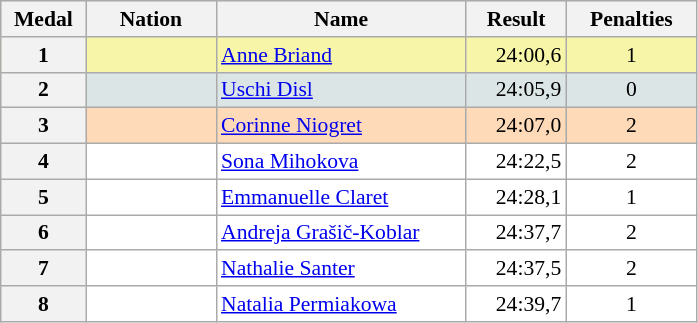<table class=wikitable style="border:1px solid #AAAAAA;font-size:90%">
<tr bgcolor="#E4E4E4">
<th style="border-bottom:1px solid #AAAAAA" width=50>Medal</th>
<th style="border-bottom:1px solid #AAAAAA" width=80>Nation</th>
<th style="border-bottom:1px solid #AAAAAA" width=160>Name</th>
<th style="border-bottom:1px solid #AAAAAA" width=60>Result</th>
<th style="border-bottom:1px solid #AAAAAA" width=80>Penalties</th>
</tr>
<tr align="center" valign="top" bgcolor="#F7F6A8">
<th>1</th>
<td align="left"></td>
<td align="left"><a href='#'>Anne Briand</a></td>
<td align="right">24:00,6</td>
<td align="center">1</td>
</tr>
<tr align="center" valign="top" bgcolor="#DCE5E5">
<th>2</th>
<td align="left"></td>
<td align="left"><a href='#'>Uschi Disl</a></td>
<td align="right">24:05,9</td>
<td align="center">0</td>
</tr>
<tr align="center" valign="top" bgcolor="#FFDAB9">
<th>3</th>
<td align="left"></td>
<td align="left"><a href='#'>Corinne Niogret</a></td>
<td align="right">24:07,0</td>
<td align="center">2</td>
</tr>
<tr align="center" valign="top" bgcolor="#FFFFFF">
<th>4</th>
<td align="left"></td>
<td align="left"><a href='#'>Sona Mihokova</a></td>
<td align="right">24:22,5</td>
<td align="center">2</td>
</tr>
<tr align="center" valign="top" bgcolor="#FFFFFF">
<th>5</th>
<td align="left"></td>
<td align="left"><a href='#'>Emmanuelle Claret</a></td>
<td align="right">24:28,1</td>
<td align="center">1</td>
</tr>
<tr align="center" valign="top" bgcolor="#FFFFFF">
<th>6</th>
<td align="left"></td>
<td align="left"><a href='#'>Andreja Grašič-Koblar</a></td>
<td align="right">24:37,7</td>
<td align="center">2</td>
</tr>
<tr align="center" valign="top" bgcolor="#FFFFFF">
<th>7</th>
<td align="left"></td>
<td align="left"><a href='#'>Nathalie Santer</a></td>
<td align="right">24:37,5</td>
<td align="center">2</td>
</tr>
<tr align="center" valign="top" bgcolor="#FFFFFF">
<th>8</th>
<td align="left"></td>
<td align="left"><a href='#'>Natalia Permiakowa</a></td>
<td align="right">24:39,7</td>
<td align="center">1</td>
</tr>
</table>
